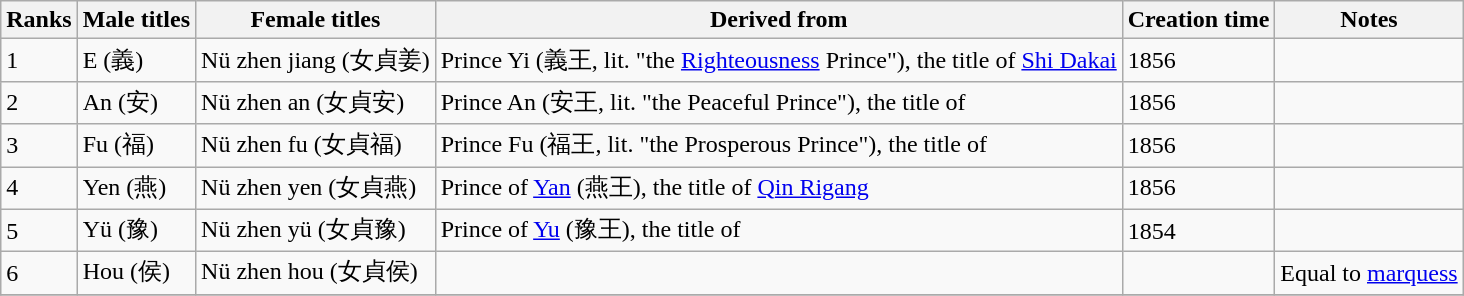<table class="wikitable">
<tr>
<th>Ranks</th>
<th>Male titles</th>
<th>Female titles</th>
<th>Derived from</th>
<th>Creation time</th>
<th>Notes</th>
</tr>
<tr>
<td>1</td>
<td>E (義)</td>
<td>Nü zhen jiang (女貞姜)</td>
<td>Prince Yi (義王, lit. "the <a href='#'>Righteousness</a> Prince"), the title of <a href='#'>Shi Dakai</a></td>
<td>1856</td>
<td></td>
</tr>
<tr>
<td>2</td>
<td>An (安)</td>
<td>Nü zhen an (女貞安)</td>
<td>Prince An (安王, lit. "the Peaceful Prince"), the title of </td>
<td>1856</td>
<td></td>
</tr>
<tr>
<td>3</td>
<td>Fu (福)</td>
<td>Nü zhen fu (女貞福)</td>
<td>Prince Fu (福王, lit. "the Prosperous Prince"), the title of </td>
<td>1856</td>
<td></td>
</tr>
<tr>
<td>4</td>
<td>Yen (燕)</td>
<td>Nü zhen yen (女貞燕)</td>
<td>Prince of <a href='#'>Yan</a> (燕王), the title of <a href='#'>Qin Rigang</a></td>
<td>1856</td>
<td></td>
</tr>
<tr>
<td>5</td>
<td>Yü (豫)</td>
<td>Nü zhen yü (女貞豫)</td>
<td>Prince of <a href='#'>Yu</a> (豫王), the title of </td>
<td>1854</td>
<td></td>
</tr>
<tr>
<td>6</td>
<td>Hou (侯)</td>
<td>Nü zhen hou (女貞侯)</td>
<td></td>
<td></td>
<td>Equal to <a href='#'>marquess</a></td>
</tr>
<tr>
</tr>
</table>
